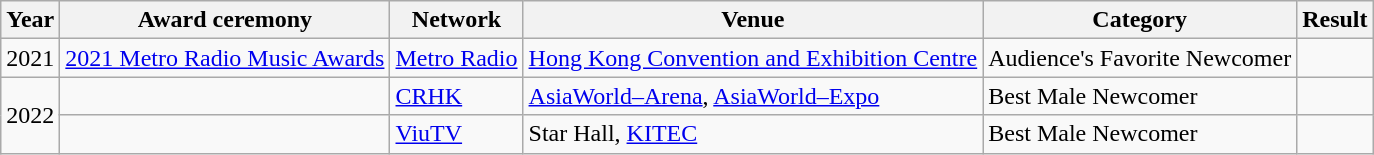<table class="wikitable plainrowheaders">
<tr>
<th scope="col">Year</th>
<th scope="col">Award ceremony</th>
<th scope="col">Network</th>
<th scope="col">Venue</th>
<th scope="col">Category</th>
<th scope="col">Result</th>
</tr>
<tr>
<td rowspan="1">2021</td>
<td><a href='#'>2021 Metro Radio Music Awards</a></td>
<td><a href='#'>Metro Radio</a></td>
<td><a href='#'>Hong Kong Convention and Exhibition Centre</a></td>
<td>Audience's Favorite Newcomer</td>
<td></td>
</tr>
<tr>
<td rowspan="2">2022</td>
<td></td>
<td><a href='#'>CRHK</a></td>
<td><a href='#'>AsiaWorld–Arena</a>, <a href='#'>AsiaWorld–Expo</a></td>
<td>Best Male Newcomer</td>
<td></td>
</tr>
<tr>
<td></td>
<td><a href='#'>ViuTV</a></td>
<td>Star Hall, <a href='#'>KITEC</a></td>
<td>Best Male Newcomer</td>
<td></td>
</tr>
</table>
